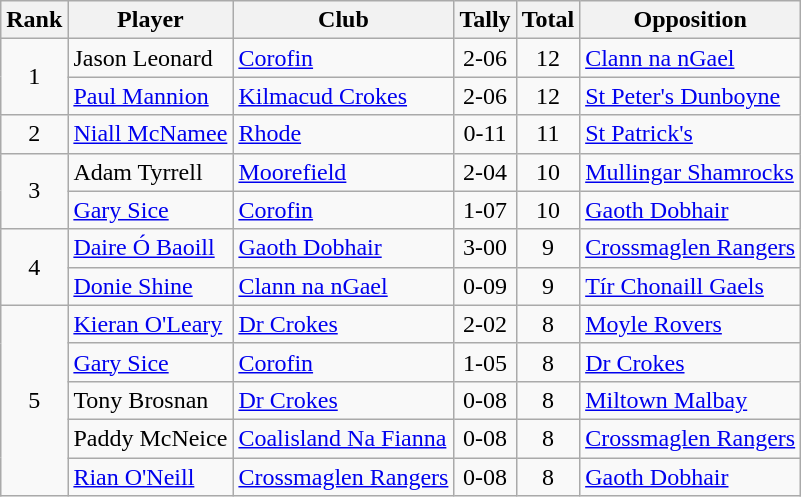<table class="wikitable">
<tr>
<th>Rank</th>
<th>Player</th>
<th>Club</th>
<th>Tally</th>
<th>Total</th>
<th>Opposition</th>
</tr>
<tr>
<td rowspan="2" style="text-align:center;">1</td>
<td>Jason Leonard</td>
<td><a href='#'>Corofin</a></td>
<td align=center>2-06</td>
<td align=center>12</td>
<td><a href='#'>Clann na nGael</a></td>
</tr>
<tr>
<td><a href='#'>Paul Mannion</a></td>
<td><a href='#'>Kilmacud Crokes</a></td>
<td align=center>2-06</td>
<td align=center>12</td>
<td><a href='#'>St Peter's Dunboyne</a></td>
</tr>
<tr>
<td rowspan="1" style="text-align:center;">2</td>
<td><a href='#'>Niall McNamee</a></td>
<td><a href='#'>Rhode</a></td>
<td align=center>0-11</td>
<td align=center>11</td>
<td><a href='#'>St Patrick's</a></td>
</tr>
<tr>
<td rowspan="2" style="text-align:center;">3</td>
<td>Adam Tyrrell</td>
<td><a href='#'>Moorefield</a></td>
<td align=center>2-04</td>
<td align=center>10</td>
<td><a href='#'>Mullingar Shamrocks</a></td>
</tr>
<tr>
<td><a href='#'>Gary Sice</a></td>
<td><a href='#'>Corofin</a></td>
<td align=center>1-07</td>
<td align=center>10</td>
<td><a href='#'>Gaoth Dobhair</a></td>
</tr>
<tr>
<td rowspan="2" style="text-align:center;">4</td>
<td><a href='#'>Daire Ó Baoill</a></td>
<td><a href='#'>Gaoth Dobhair</a></td>
<td align=center>3-00</td>
<td align=center>9</td>
<td><a href='#'>Crossmaglen Rangers</a></td>
</tr>
<tr>
<td><a href='#'>Donie Shine</a></td>
<td><a href='#'>Clann na nGael</a></td>
<td align=center>0-09</td>
<td align=center>9</td>
<td><a href='#'>Tír Chonaill Gaels</a></td>
</tr>
<tr>
<td rowspan="5" style="text-align:center;">5</td>
<td><a href='#'>Kieran O'Leary</a></td>
<td><a href='#'>Dr Crokes</a></td>
<td align=center>2-02</td>
<td align=center>8</td>
<td><a href='#'>Moyle Rovers</a></td>
</tr>
<tr>
<td><a href='#'>Gary Sice</a></td>
<td><a href='#'>Corofin</a></td>
<td align=center>1-05</td>
<td align=center>8</td>
<td><a href='#'>Dr Crokes</a></td>
</tr>
<tr>
<td>Tony Brosnan</td>
<td><a href='#'>Dr Crokes</a></td>
<td align=center>0-08</td>
<td align=center>8</td>
<td><a href='#'>Miltown Malbay</a></td>
</tr>
<tr>
<td>Paddy McNeice</td>
<td><a href='#'>Coalisland Na Fianna</a></td>
<td align=center>0-08</td>
<td align=center>8</td>
<td><a href='#'>Crossmaglen Rangers</a></td>
</tr>
<tr>
<td><a href='#'>Rian O'Neill</a></td>
<td><a href='#'>Crossmaglen Rangers</a></td>
<td align=center>0-08</td>
<td align=center>8</td>
<td><a href='#'>Gaoth Dobhair</a></td>
</tr>
</table>
